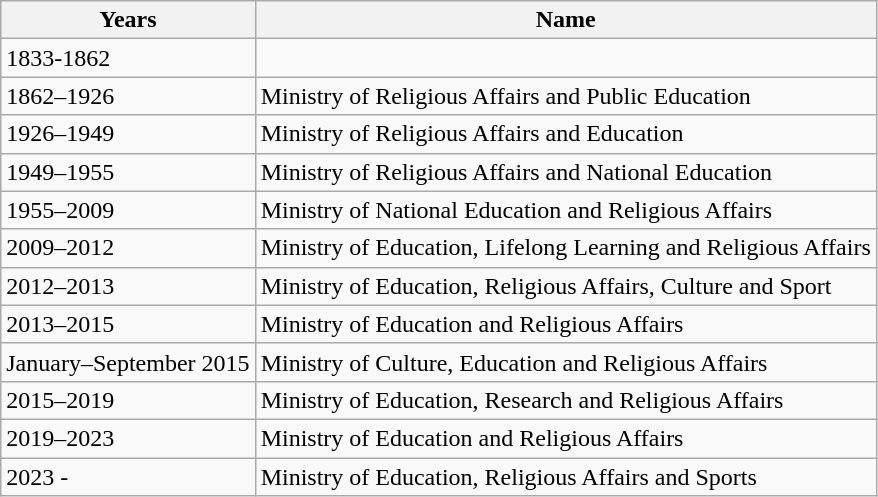<table class="wikitable">
<tr>
<th>Years</th>
<th>Name</th>
</tr>
<tr>
<td>1833-1862</td>
<td> </td>
</tr>
<tr>
<td>1862–1926</td>
<td>Ministry of Religious Affairs and Public Education</td>
</tr>
<tr>
<td>1926–1949</td>
<td>Ministry of Religious Affairs and Education</td>
</tr>
<tr>
<td>1949–1955</td>
<td>Ministry of Religious Affairs and National Education</td>
</tr>
<tr>
<td>1955–2009</td>
<td>Ministry of National Education and Religious Affairs</td>
</tr>
<tr>
<td>2009–2012</td>
<td>Ministry of Education, Lifelong Learning and Religious Affairs</td>
</tr>
<tr>
<td>2012–2013</td>
<td>Ministry of Education, Religious Affairs, Culture and Sport</td>
</tr>
<tr>
<td>2013–2015</td>
<td>Ministry of Education and Religious Affairs</td>
</tr>
<tr>
<td>January–September 2015</td>
<td>Ministry of Culture, Education and Religious Affairs</td>
</tr>
<tr>
<td>2015–2019</td>
<td>Ministry of Education, Research and Religious Affairs</td>
</tr>
<tr>
<td>2019–2023</td>
<td>Ministry of Education and Religious Affairs</td>
</tr>
<tr>
<td>2023 -</td>
<td>Ministry of Education, Religious Affairs and Sports</td>
</tr>
</table>
